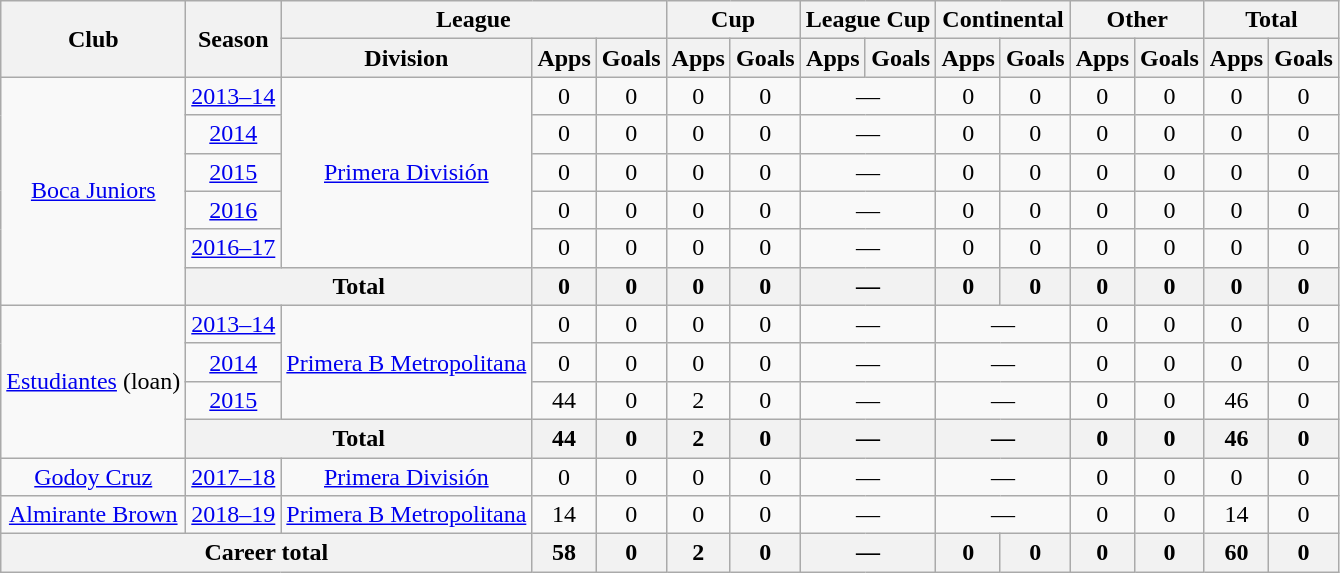<table class="wikitable" style="text-align:center">
<tr>
<th rowspan="2">Club</th>
<th rowspan="2">Season</th>
<th colspan="3">League</th>
<th colspan="2">Cup</th>
<th colspan="2">League Cup</th>
<th colspan="2">Continental</th>
<th colspan="2">Other</th>
<th colspan="2">Total</th>
</tr>
<tr>
<th>Division</th>
<th>Apps</th>
<th>Goals</th>
<th>Apps</th>
<th>Goals</th>
<th>Apps</th>
<th>Goals</th>
<th>Apps</th>
<th>Goals</th>
<th>Apps</th>
<th>Goals</th>
<th>Apps</th>
<th>Goals</th>
</tr>
<tr>
<td rowspan="6"><a href='#'>Boca Juniors</a></td>
<td><a href='#'>2013–14</a></td>
<td rowspan="5"><a href='#'>Primera División</a></td>
<td>0</td>
<td>0</td>
<td>0</td>
<td>0</td>
<td colspan="2">—</td>
<td>0</td>
<td>0</td>
<td>0</td>
<td>0</td>
<td>0</td>
<td>0</td>
</tr>
<tr>
<td><a href='#'>2014</a></td>
<td>0</td>
<td>0</td>
<td>0</td>
<td>0</td>
<td colspan="2">—</td>
<td>0</td>
<td>0</td>
<td>0</td>
<td>0</td>
<td>0</td>
<td>0</td>
</tr>
<tr>
<td><a href='#'>2015</a></td>
<td>0</td>
<td>0</td>
<td>0</td>
<td>0</td>
<td colspan="2">—</td>
<td>0</td>
<td>0</td>
<td>0</td>
<td>0</td>
<td>0</td>
<td>0</td>
</tr>
<tr>
<td><a href='#'>2016</a></td>
<td>0</td>
<td>0</td>
<td>0</td>
<td>0</td>
<td colspan="2">—</td>
<td>0</td>
<td>0</td>
<td>0</td>
<td>0</td>
<td>0</td>
<td>0</td>
</tr>
<tr>
<td><a href='#'>2016–17</a></td>
<td>0</td>
<td>0</td>
<td>0</td>
<td>0</td>
<td colspan="2">—</td>
<td>0</td>
<td>0</td>
<td>0</td>
<td>0</td>
<td>0</td>
<td>0</td>
</tr>
<tr>
<th colspan="2">Total</th>
<th>0</th>
<th>0</th>
<th>0</th>
<th>0</th>
<th colspan="2">—</th>
<th>0</th>
<th>0</th>
<th>0</th>
<th>0</th>
<th>0</th>
<th>0</th>
</tr>
<tr>
<td rowspan="4"><a href='#'>Estudiantes</a> (loan)</td>
<td><a href='#'>2013–14</a></td>
<td rowspan="3"><a href='#'>Primera B Metropolitana</a></td>
<td>0</td>
<td>0</td>
<td>0</td>
<td>0</td>
<td colspan="2">—</td>
<td colspan="2">—</td>
<td>0</td>
<td>0</td>
<td>0</td>
<td>0</td>
</tr>
<tr>
<td><a href='#'>2014</a></td>
<td>0</td>
<td>0</td>
<td>0</td>
<td>0</td>
<td colspan="2">—</td>
<td colspan="2">—</td>
<td>0</td>
<td>0</td>
<td>0</td>
<td>0</td>
</tr>
<tr>
<td><a href='#'>2015</a></td>
<td>44</td>
<td>0</td>
<td>2</td>
<td>0</td>
<td colspan="2">—</td>
<td colspan="2">—</td>
<td>0</td>
<td>0</td>
<td>46</td>
<td>0</td>
</tr>
<tr>
<th colspan="2">Total</th>
<th>44</th>
<th>0</th>
<th>2</th>
<th>0</th>
<th colspan="2">—</th>
<th colspan="2">—</th>
<th>0</th>
<th>0</th>
<th>46</th>
<th>0</th>
</tr>
<tr>
<td rowspan="1"><a href='#'>Godoy Cruz</a></td>
<td><a href='#'>2017–18</a></td>
<td rowspan="1"><a href='#'>Primera División</a></td>
<td>0</td>
<td>0</td>
<td>0</td>
<td>0</td>
<td colspan="2">—</td>
<td colspan="2">—</td>
<td>0</td>
<td>0</td>
<td>0</td>
<td>0</td>
</tr>
<tr>
<td rowspan="1"><a href='#'>Almirante Brown</a></td>
<td><a href='#'>2018–19</a></td>
<td rowspan="1"><a href='#'>Primera B Metropolitana</a></td>
<td>14</td>
<td>0</td>
<td>0</td>
<td>0</td>
<td colspan="2">—</td>
<td colspan="2">—</td>
<td>0</td>
<td>0</td>
<td>14</td>
<td>0</td>
</tr>
<tr>
<th colspan="3">Career total</th>
<th>58</th>
<th>0</th>
<th>2</th>
<th>0</th>
<th colspan="2">—</th>
<th>0</th>
<th>0</th>
<th>0</th>
<th>0</th>
<th>60</th>
<th>0</th>
</tr>
</table>
